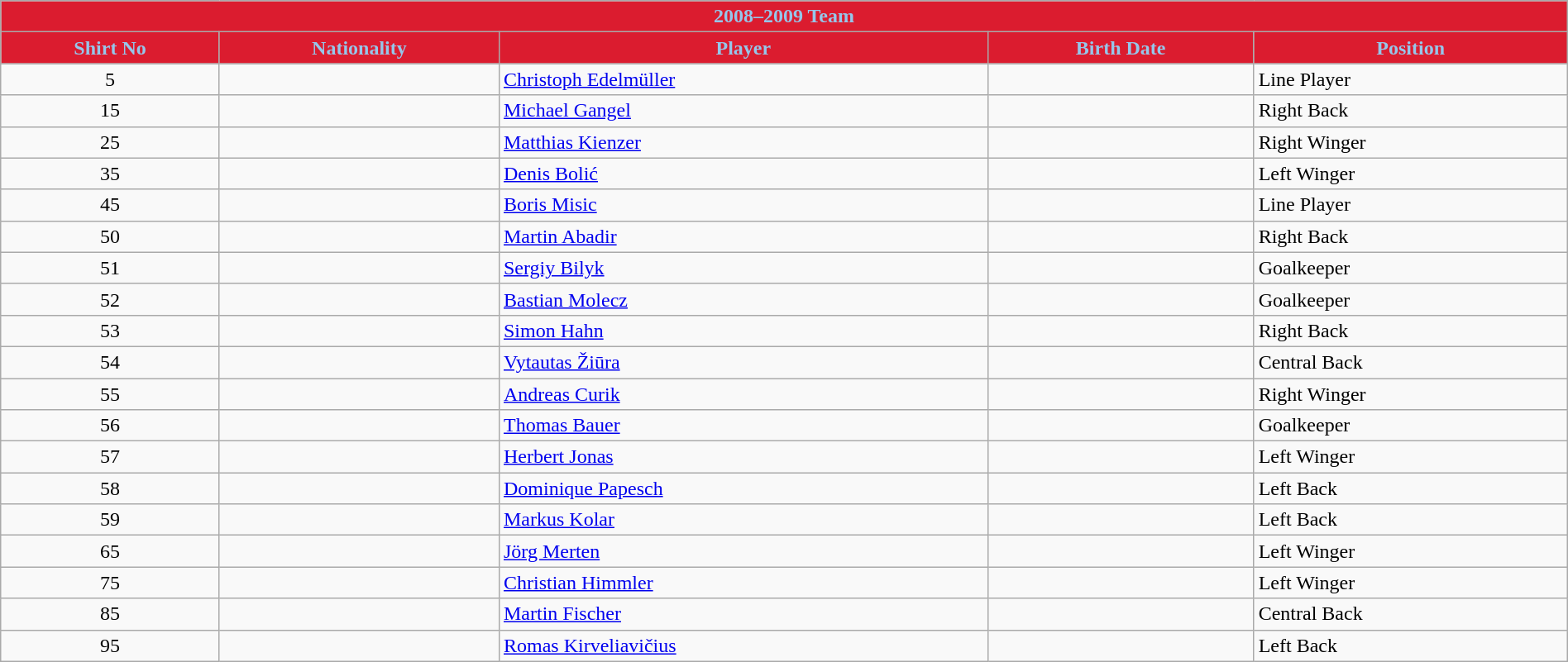<table class="wikitable collapsible collapsed" style="width:100%">
<tr>
<th colspan=5 style="background-color:#DB1C2F;color:#96C6EA;text-align:center;"><strong>2008–2009 Team</strong></th>
</tr>
<tr>
<th style="color:#96C6EA; background:#DB1C2F">Shirt No</th>
<th style="color:#96C6EA; background:#DB1C2F">Nationality</th>
<th style="color:#96C6EA; background:#DB1C2F">Player</th>
<th style="color:#96C6EA; background:#DB1C2F">Birth Date</th>
<th style="color:#96C6EA; background:#DB1C2F">Position</th>
</tr>
<tr>
<td align=center>5</td>
<td></td>
<td><a href='#'>Christoph Edelmüller</a></td>
<td></td>
<td>Line Player</td>
</tr>
<tr>
<td align=center>15</td>
<td></td>
<td><a href='#'>Michael Gangel</a></td>
<td></td>
<td>Right Back</td>
</tr>
<tr>
<td align=center>25</td>
<td></td>
<td><a href='#'>Matthias Kienzer</a></td>
<td></td>
<td>Right Winger</td>
</tr>
<tr>
<td align=center>35</td>
<td></td>
<td><a href='#'>Denis Bolić</a></td>
<td></td>
<td>Left Winger</td>
</tr>
<tr>
<td align=center>45</td>
<td></td>
<td><a href='#'>Boris Misic</a></td>
<td></td>
<td>Line Player</td>
</tr>
<tr>
<td align=center>50</td>
<td></td>
<td><a href='#'>Martin Abadir</a></td>
<td></td>
<td>Right Back</td>
</tr>
<tr>
<td align=center>51</td>
<td></td>
<td><a href='#'>Sergiy Bilyk</a></td>
<td></td>
<td>Goalkeeper</td>
</tr>
<tr>
<td align=center>52</td>
<td></td>
<td><a href='#'>Bastian Molecz</a></td>
<td></td>
<td>Goalkeeper</td>
</tr>
<tr>
<td align=center>53</td>
<td></td>
<td><a href='#'>Simon Hahn</a></td>
<td></td>
<td>Right Back</td>
</tr>
<tr>
<td align=center>54</td>
<td></td>
<td><a href='#'>Vytautas Žiūra</a></td>
<td></td>
<td>Central Back</td>
</tr>
<tr>
<td align=center>55</td>
<td></td>
<td><a href='#'>Andreas Curik</a></td>
<td></td>
<td>Right Winger</td>
</tr>
<tr>
<td align=center>56</td>
<td></td>
<td><a href='#'>Thomas Bauer</a></td>
<td></td>
<td>Goalkeeper</td>
</tr>
<tr>
<td align=center>57</td>
<td></td>
<td><a href='#'>Herbert Jonas</a></td>
<td></td>
<td>Left Winger</td>
</tr>
<tr>
<td align=center>58</td>
<td></td>
<td><a href='#'>Dominique Papesch</a></td>
<td></td>
<td>Left Back</td>
</tr>
<tr>
<td align=center>59</td>
<td></td>
<td><a href='#'>Markus Kolar</a></td>
<td></td>
<td>Left Back</td>
</tr>
<tr>
<td align=center>65</td>
<td></td>
<td><a href='#'>Jörg Merten</a></td>
<td></td>
<td>Left Winger</td>
</tr>
<tr>
<td align=center>75</td>
<td></td>
<td><a href='#'>Christian Himmler</a></td>
<td></td>
<td>Left Winger</td>
</tr>
<tr>
<td align=center>85</td>
<td></td>
<td><a href='#'>Martin Fischer</a></td>
<td></td>
<td>Central Back</td>
</tr>
<tr>
<td align=center>95</td>
<td></td>
<td><a href='#'>Romas Kirveliavičius</a></td>
<td></td>
<td>Left Back</td>
</tr>
</table>
